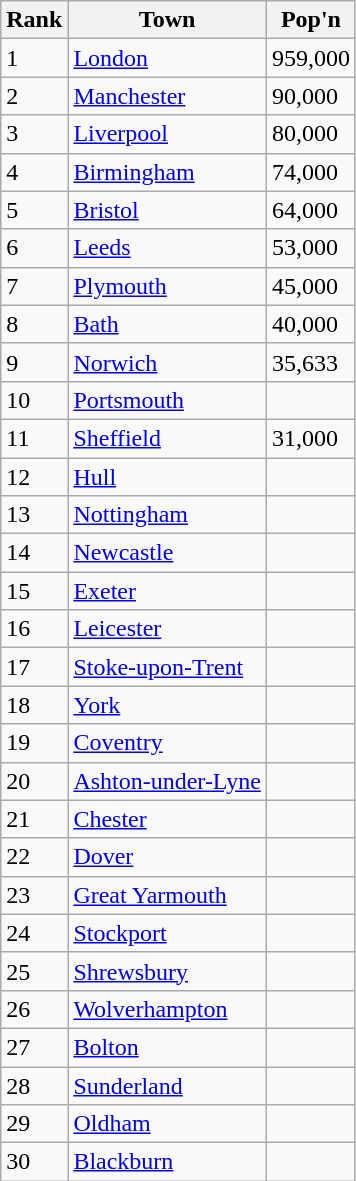<table class="sortable wikitable" style=" margin-right:2em;">
<tr>
<th>Rank</th>
<th>Town</th>
<th>Pop'n</th>
</tr>
<tr>
<td>1</td>
<td><a href='#'>London</a></td>
<td>959,000</td>
</tr>
<tr>
<td>2</td>
<td><a href='#'>Manchester</a></td>
<td>90,000</td>
</tr>
<tr>
<td>3</td>
<td><a href='#'>Liverpool</a></td>
<td>80,000</td>
</tr>
<tr>
<td>4</td>
<td><a href='#'>Birmingham</a></td>
<td>74,000</td>
</tr>
<tr>
<td>5</td>
<td><a href='#'>Bristol</a></td>
<td>64,000</td>
</tr>
<tr>
<td>6</td>
<td><a href='#'>Leeds</a></td>
<td>53,000</td>
</tr>
<tr>
<td>7</td>
<td><a href='#'>Plymouth</a></td>
<td>45,000</td>
</tr>
<tr>
<td>8</td>
<td><a href='#'>Bath</a></td>
<td>40,000</td>
</tr>
<tr>
<td>9</td>
<td><a href='#'>Norwich</a></td>
<td>35,633</td>
</tr>
<tr>
<td>10</td>
<td><a href='#'>Portsmouth</a></td>
<td></td>
</tr>
<tr>
<td>11</td>
<td><a href='#'>Sheffield</a></td>
<td>31,000</td>
</tr>
<tr>
<td>12</td>
<td><a href='#'>Hull</a></td>
<td></td>
</tr>
<tr>
<td>13</td>
<td><a href='#'>Nottingham</a></td>
<td></td>
</tr>
<tr>
<td>14</td>
<td><a href='#'>Newcastle</a></td>
<td></td>
</tr>
<tr>
<td>15</td>
<td><a href='#'>Exeter</a></td>
<td></td>
</tr>
<tr>
<td>16</td>
<td><a href='#'>Leicester</a></td>
<td></td>
</tr>
<tr>
<td>17</td>
<td><a href='#'>Stoke-upon-Trent</a></td>
<td></td>
</tr>
<tr>
<td>18</td>
<td><a href='#'>York</a></td>
<td></td>
</tr>
<tr>
<td>19</td>
<td><a href='#'>Coventry</a></td>
<td></td>
</tr>
<tr>
<td>20</td>
<td><a href='#'>Ashton-under-Lyne</a></td>
<td></td>
</tr>
<tr>
<td>21</td>
<td><a href='#'>Chester</a></td>
<td></td>
</tr>
<tr>
<td>22</td>
<td><a href='#'>Dover</a></td>
<td></td>
</tr>
<tr>
<td>23</td>
<td><a href='#'>Great Yarmouth</a></td>
<td></td>
</tr>
<tr>
<td>24</td>
<td><a href='#'>Stockport</a></td>
<td></td>
</tr>
<tr>
<td>25</td>
<td><a href='#'>Shrewsbury</a></td>
<td></td>
</tr>
<tr>
<td>26</td>
<td><a href='#'>Wolverhampton</a></td>
<td></td>
</tr>
<tr>
<td>27</td>
<td><a href='#'>Bolton</a></td>
<td></td>
</tr>
<tr>
<td>28</td>
<td><a href='#'>Sunderland</a></td>
<td></td>
</tr>
<tr>
<td>29</td>
<td><a href='#'>Oldham</a></td>
<td></td>
</tr>
<tr>
<td>30</td>
<td><a href='#'>Blackburn</a></td>
<td></td>
</tr>
</table>
